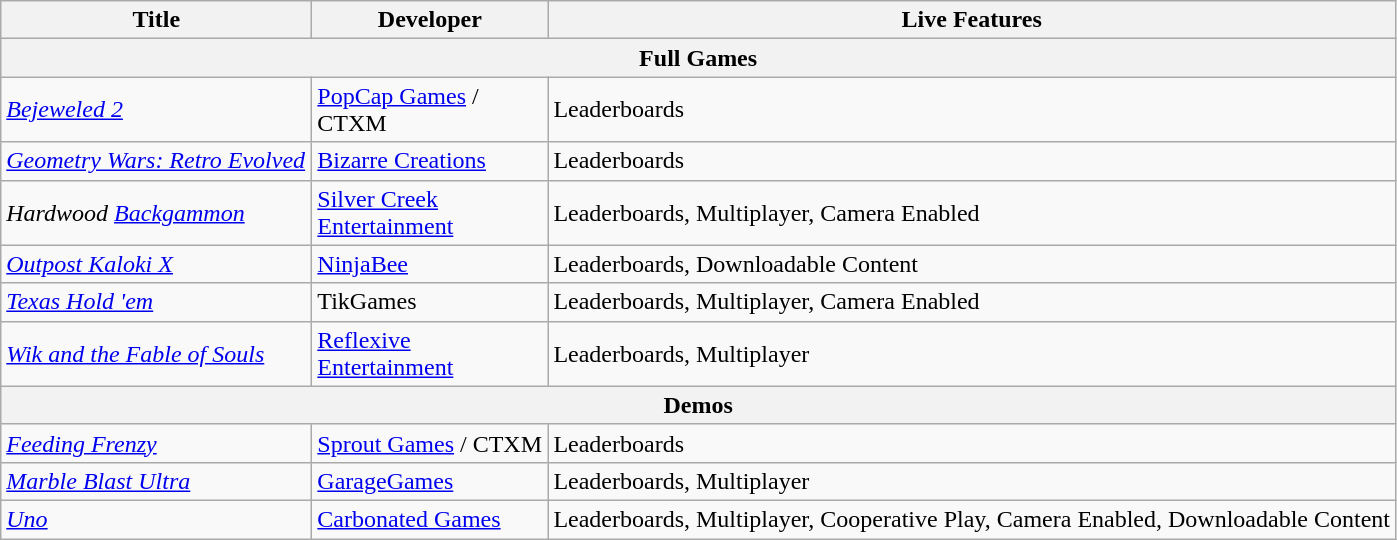<table class="wikitable">
<tr>
<th width="200">Title</th>
<th width="150">Developer</th>
<th>Live Features</th>
</tr>
<tr>
<th colspan="4">Full Games</th>
</tr>
<tr>
<td><em><a href='#'>Bejeweled 2</a></em></td>
<td><a href='#'>PopCap Games</a> / CTXM</td>
<td>Leaderboards</td>
</tr>
<tr>
<td><em><a href='#'>Geometry Wars: Retro Evolved</a></em></td>
<td><a href='#'>Bizarre Creations</a></td>
<td>Leaderboards</td>
</tr>
<tr>
<td><em>Hardwood <a href='#'>Backgammon</a></em></td>
<td><a href='#'>Silver Creek Entertainment</a></td>
<td>Leaderboards, Multiplayer, Camera Enabled</td>
</tr>
<tr>
<td><em><a href='#'>Outpost Kaloki X</a></em></td>
<td><a href='#'>NinjaBee</a></td>
<td>Leaderboards, Downloadable Content</td>
</tr>
<tr>
<td><em><a href='#'>Texas Hold 'em</a></em></td>
<td>TikGames</td>
<td>Leaderboards, Multiplayer, Camera Enabled</td>
</tr>
<tr>
<td><em><a href='#'>Wik and the Fable of Souls</a></em></td>
<td><a href='#'>Reflexive Entertainment</a></td>
<td>Leaderboards, Multiplayer</td>
</tr>
<tr>
<th colspan="4">Demos</th>
</tr>
<tr>
<td><em><a href='#'>Feeding Frenzy</a></em></td>
<td><a href='#'>Sprout Games</a> / CTXM</td>
<td>Leaderboards</td>
</tr>
<tr>
<td><em><a href='#'>Marble Blast Ultra</a></em></td>
<td><a href='#'>GarageGames</a></td>
<td>Leaderboards, Multiplayer</td>
</tr>
<tr>
<td><em><a href='#'>Uno</a></em></td>
<td><a href='#'>Carbonated Games</a></td>
<td>Leaderboards, Multiplayer, Cooperative Play, Camera Enabled, Downloadable Content</td>
</tr>
</table>
